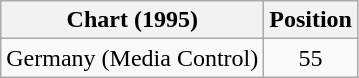<table class="wikitable">
<tr>
<th>Chart (1995)</th>
<th>Position</th>
</tr>
<tr>
<td>Germany (Media Control)</td>
<td style="text-align:center;">55</td>
</tr>
</table>
